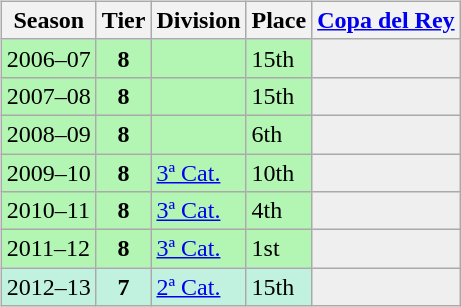<table>
<tr>
<td valign="top" width=0%><br><table class="wikitable">
<tr style="background:#f0f6fa;">
<th>Season</th>
<th>Tier</th>
<th>Division</th>
<th>Place</th>
<th><a href='#'>Copa del Rey</a></th>
</tr>
<tr>
<td style="background:#B3F5B3;">2006–07</td>
<th style="background:#B3F5B3;">8</th>
<td style="background:#B3F5B3;"></td>
<td style="background:#B3F5B3;">15th</td>
<th style="background:#EFEFEF;"></th>
</tr>
<tr>
<td style="background:#B3F5B3;">2007–08</td>
<th style="background:#B3F5B3;">8</th>
<td style="background:#B3F5B3;"></td>
<td style="background:#B3F5B3;">15th</td>
<th style="background:#EFEFEF;"></th>
</tr>
<tr>
<td style="background:#B3F5B3;">2008–09</td>
<th style="background:#B3F5B3;">8</th>
<td style="background:#B3F5B3;"></td>
<td style="background:#B3F5B3;">6th</td>
<th style="background:#EFEFEF;"></th>
</tr>
<tr>
<td style="background:#B3F5B3;">2009–10</td>
<th style="background:#B3F5B3;">8</th>
<td style="background:#B3F5B3;"><a href='#'>3ª Cat.</a></td>
<td style="background:#B3F5B3;">10th</td>
<th style="background:#EFEFEF;"></th>
</tr>
<tr>
<td style="background:#B3F5B3;">2010–11</td>
<th style="background:#B3F5B3;">8</th>
<td style="background:#B3F5B3;"><a href='#'>3ª Cat.</a></td>
<td style="background:#B3F5B3;">4th</td>
<th style="background:#EFEFEF;"></th>
</tr>
<tr>
<td style="background:#B3F5B3;">2011–12</td>
<th style="background:#B3F5B3;">8</th>
<td style="background:#B3F5B3;"><a href='#'>3ª Cat.</a></td>
<td style="background:#B3F5B3;">1st</td>
<th style="background:#EFEFEF;"></th>
</tr>
<tr>
<td style="background:#C0F2DF;">2012–13</td>
<th style="background:#C0F2DF;">7</th>
<td style="background:#C0F2DF;"><a href='#'>2ª Cat.</a></td>
<td style="background:#C0F2DF;">15th</td>
<th style="background:#EFEFEF;"></th>
</tr>
</table>
</td>
</tr>
</table>
